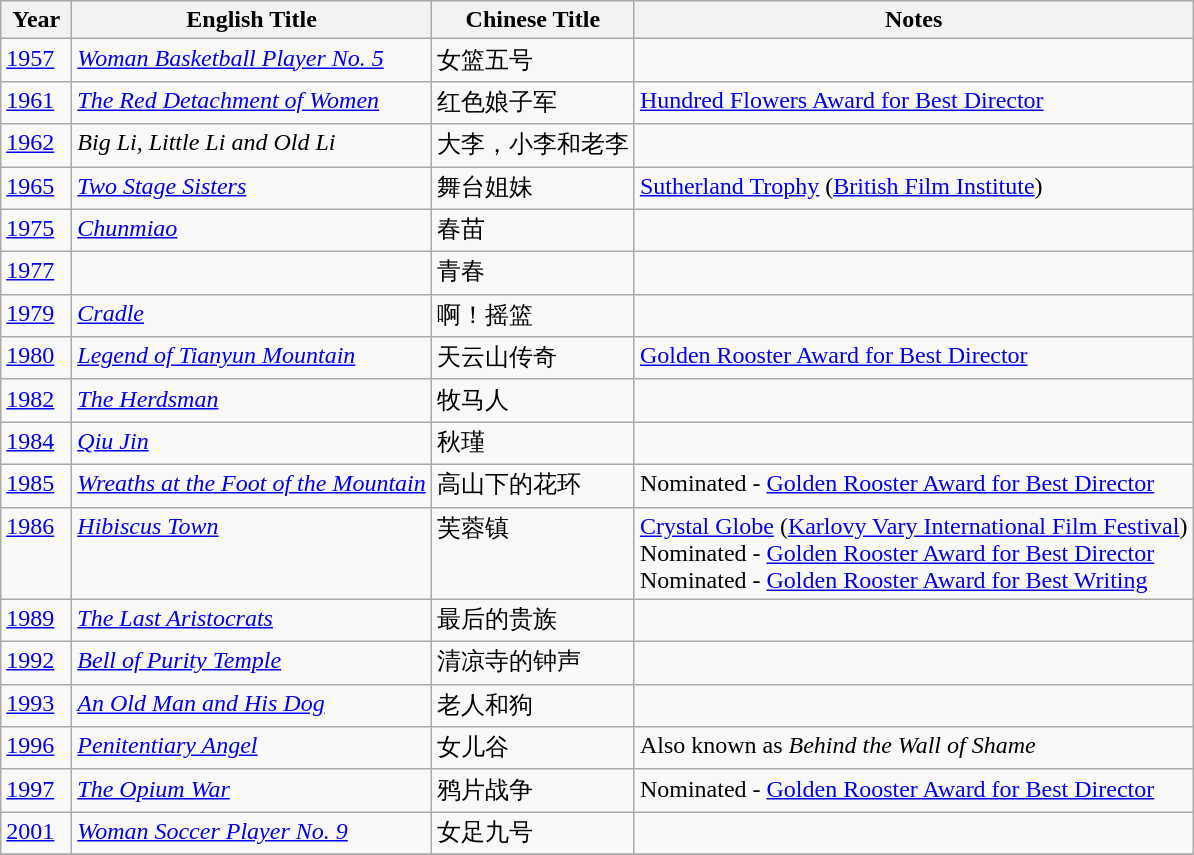<table class="wikitable">
<tr>
<th align="left" valign="top" width="40">Year</th>
<th align="left" valign="top">English Title</th>
<th align="left" valign="top">Chinese Title</th>
<th align="left" valign="top">Notes</th>
</tr>
<tr>
<td align="left" valign="top"><a href='#'>1957</a></td>
<td align="left" valign="top"><em><a href='#'>Woman Basketball Player No. 5</a></em></td>
<td align="left" valign="top">女篮五号</td>
<td align="left" valign="top"></td>
</tr>
<tr>
<td align="left" valign="top"><a href='#'>1961</a></td>
<td align="left" valign="top"><em><a href='#'>The Red Detachment of Women</a></em></td>
<td align="left" valign="top">红色娘子军</td>
<td align="left" valign="top"><a href='#'>Hundred Flowers Award for Best Director</a></td>
</tr>
<tr>
<td align="left" valign="top"><a href='#'>1962</a></td>
<td align="left" valign="top"><em>Big Li, Little Li and Old Li</em></td>
<td align="left" valign="top">大李，小李和老李</td>
<td align="left" valign="top"></td>
</tr>
<tr>
<td align="left" valign="top"><a href='#'>1965</a></td>
<td align="left" valign="top"><em><a href='#'>Two Stage Sisters</a></em></td>
<td align="left" valign="top">舞台姐妹</td>
<td align="left" valign="top"><a href='#'>Sutherland Trophy</a> (<a href='#'>British Film Institute</a>)</td>
</tr>
<tr>
<td align="left" valign="top"><a href='#'>1975</a></td>
<td align="left" valign="top"><em><a href='#'>Chunmiao</a></em></td>
<td align="left" valign="top">春苗</td>
<td align="left" valign="top"></td>
</tr>
<tr>
<td align="left" valign="top"><a href='#'>1977</a></td>
<td align="left" valign="top"></td>
<td align="left" valign="top">青春</td>
<td align="left" valign="top"></td>
</tr>
<tr>
<td align="left" valign="top"><a href='#'>1979</a></td>
<td align="left" valign="top"><em><a href='#'>Cradle</a></em></td>
<td align="left" valign="top">啊！摇篮</td>
<td align="left" valign="top"></td>
</tr>
<tr>
<td align="left" valign="top"><a href='#'>1980</a></td>
<td align="left" valign="top"><em><a href='#'>Legend of Tianyun Mountain</a></em></td>
<td align="left" valign="top">天云山传奇</td>
<td align="left" valign="top"><a href='#'>Golden Rooster Award for Best Director</a></td>
</tr>
<tr>
<td align="left" valign="top"><a href='#'>1982</a></td>
<td align="left" valign="top"><em><a href='#'>The Herdsman</a></em></td>
<td align="left" valign="top">牧马人</td>
<td align="left" valign="top"></td>
</tr>
<tr>
<td align="left" valign="top"><a href='#'>1984</a></td>
<td align="left" valign="top"><em><a href='#'>Qiu Jin</a></em></td>
<td align="left" valign="top">秋瑾</td>
<td align="left" valign="top"></td>
</tr>
<tr>
<td align="left" valign="top"><a href='#'>1985</a></td>
<td align="left" valign="top"><em><a href='#'>Wreaths at the Foot of the Mountain</a></em></td>
<td align="left" valign="top">高山下的花环</td>
<td align="left" valign="top">Nominated - <a href='#'>Golden Rooster Award for Best Director</a></td>
</tr>
<tr>
<td align="left" valign="top"><a href='#'>1986</a></td>
<td align="left" valign="top"><em><a href='#'>Hibiscus Town</a></em></td>
<td align="left" valign="top">芙蓉镇</td>
<td align="left" valign="top"><a href='#'>Crystal Globe</a> (<a href='#'>Karlovy Vary International Film Festival</a>)<br>Nominated - <a href='#'>Golden Rooster Award for Best Director</a><br>Nominated - <a href='#'>Golden Rooster Award for Best Writing</a></td>
</tr>
<tr>
<td align="left" valign="top"><a href='#'>1989</a></td>
<td align="left" valign="top"><em><a href='#'>The Last Aristocrats</a></em></td>
<td align="left" valign="top">最后的贵族</td>
<td align="left" valign="top"></td>
</tr>
<tr>
<td align="left" valign="top"><a href='#'>1992</a></td>
<td align="left" valign="top"><em><a href='#'>Bell of Purity Temple</a></em></td>
<td align="left" valign="top">清凉寺的钟声</td>
<td align="left" valign="top"></td>
</tr>
<tr>
<td align="left" valign="top"><a href='#'>1993</a></td>
<td align="left" valign="top"><em><a href='#'>An Old Man and His Dog</a></em></td>
<td align="left" valign="top">老人和狗</td>
<td align="left" valign="top"></td>
</tr>
<tr>
<td align="left" valign="top"><a href='#'>1996</a></td>
<td align="left" valign="top"><em><a href='#'>Penitentiary Angel</a></em></td>
<td align="left" valign="top">女儿谷</td>
<td align="left" valign="top">Also known as <em>Behind the Wall of Shame</em></td>
</tr>
<tr>
<td align="left" valign="top"><a href='#'>1997</a></td>
<td align="left" valign="top"><em><a href='#'>The Opium War</a></em></td>
<td align="left" valign="top">鸦片战争</td>
<td align="left" valign="top">Nominated - <a href='#'>Golden Rooster Award for Best Director</a></td>
</tr>
<tr>
<td align="left" valign="top"><a href='#'>2001</a></td>
<td align="left" valign="top"><em><a href='#'>Woman Soccer Player No. 9</a></em></td>
<td align="left" valign="top">女足九号</td>
<td align="left" valign="top"></td>
</tr>
<tr>
</tr>
</table>
